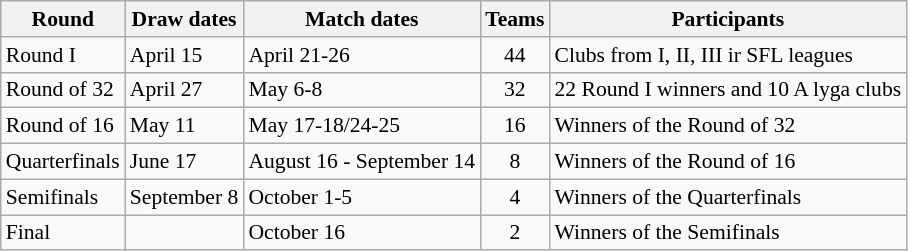<table class="wikitable" style="font-size:90%">
<tr>
<th>Round</th>
<th>Draw dates</th>
<th>Match dates</th>
<th>Teams</th>
<th>Participants</th>
</tr>
<tr>
<td>Round I</td>
<td>April 15</td>
<td>April 21-26</td>
<td style="text-align:center;">44</td>
<td>Clubs from I, II, III ir SFL leagues</td>
</tr>
<tr>
<td>Round of 32</td>
<td>April 27</td>
<td>May 6-8</td>
<td style="text-align:center;">32</td>
<td>22 Round I winners and 10 A lyga clubs</td>
</tr>
<tr>
<td>Round of 16</td>
<td>May 11</td>
<td>May 17-18/24-25</td>
<td style="text-align:center;">16</td>
<td>Winners of the Round of 32</td>
</tr>
<tr>
<td>Quarterfinals</td>
<td>June 17</td>
<td>August 16 - September 14</td>
<td style="text-align:center;">8</td>
<td>Winners of the Round of 16</td>
</tr>
<tr>
<td>Semifinals</td>
<td>September 8</td>
<td>October 1-5</td>
<td style="text-align:center;">4</td>
<td>Winners of the Quarterfinals</td>
</tr>
<tr>
<td>Final</td>
<td></td>
<td>October 16</td>
<td style="text-align:center;">2</td>
<td>Winners of the Semifinals</td>
</tr>
</table>
